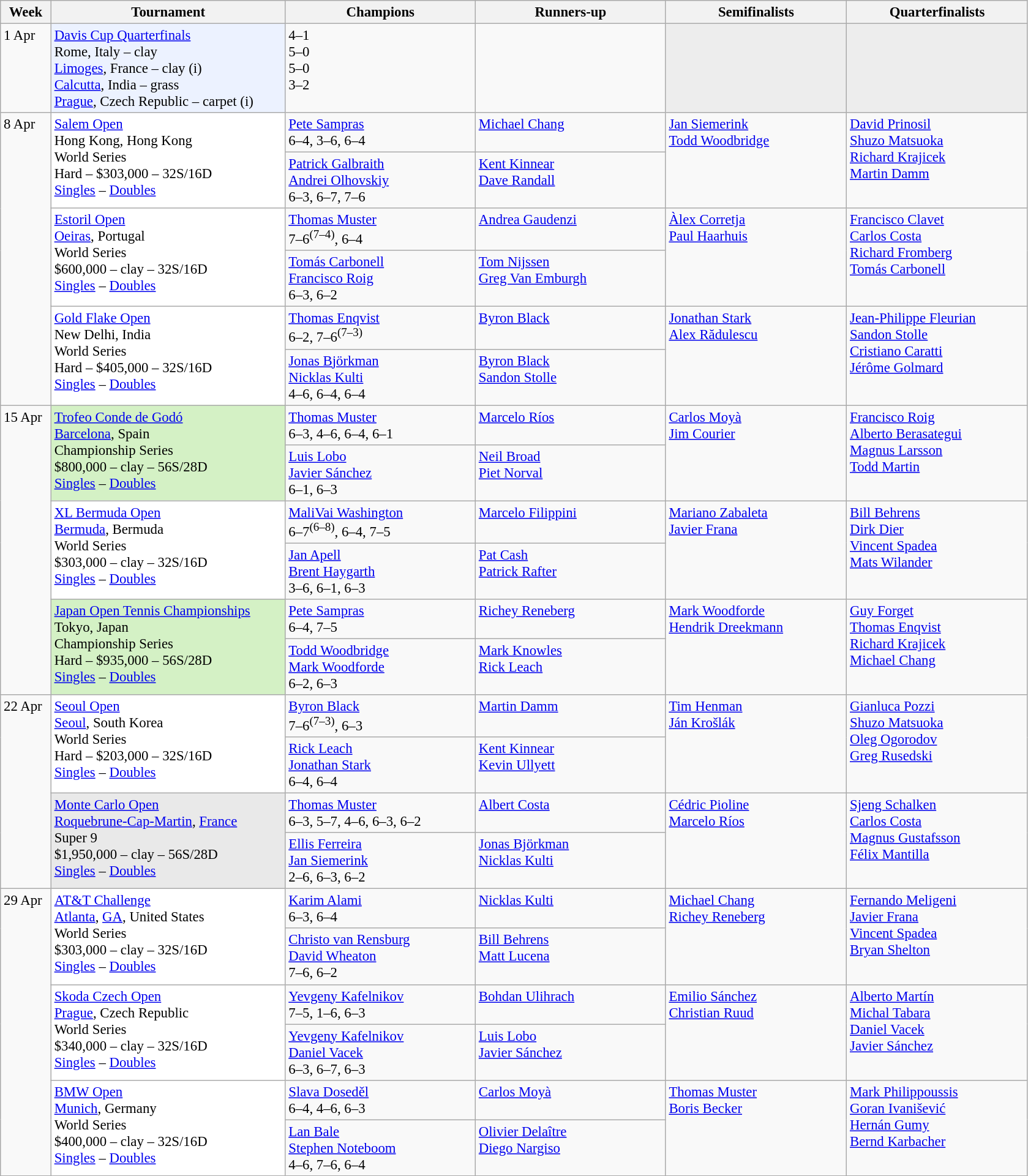<table class=wikitable style=font-size:95%>
<tr>
<th style="width:48px;">Week</th>
<th style="width:248px;">Tournament</th>
<th style="width:200px;">Champions</th>
<th style="width:200px;">Runners-up</th>
<th style="width:190px;">Semifinalists</th>
<th style="width:190px;">Quarterfinalists</th>
</tr>
<tr valign=top>
<td rowspan=1>1 Apr</td>
<td style="background:#ECF2FF;" rowspan=1><a href='#'>Davis Cup Quarterfinals</a><br> Rome, Italy – clay <br> <a href='#'>Limoges</a>, France – clay (i)<br> <a href='#'>Calcutta</a>, India – grass<br> <a href='#'>Prague</a>, Czech Republic – carpet (i)</td>
<td> 4–1<br> 5–0<br> 5–0<br> 3–2</td>
<td><br><br><br></td>
<td style="background:#ededed;"></td>
<td style="background:#ededed;"></td>
</tr>
<tr valign=top>
<td rowspan=6>8 Apr</td>
<td style="background:#FFF;" rowspan=2><a href='#'>Salem Open</a><br> Hong Kong, Hong Kong<br>World Series<br>Hard – $303,000 – 32S/16D<br><a href='#'>Singles</a> – <a href='#'>Doubles</a></td>
<td> <a href='#'>Pete Sampras</a><br> 6–4, 3–6, 6–4</td>
<td> <a href='#'>Michael Chang</a></td>
<td rowspan=2> <a href='#'>Jan Siemerink</a><br> <a href='#'>Todd Woodbridge</a></td>
<td rowspan=2> <a href='#'>David Prinosil</a><br> <a href='#'>Shuzo Matsuoka</a><br> <a href='#'>Richard Krajicek</a><br> <a href='#'>Martin Damm</a></td>
</tr>
<tr valign=top>
<td> <a href='#'>Patrick Galbraith</a><br> <a href='#'>Andrei Olhovskiy</a><br> 6–3, 6–7, 7–6</td>
<td> <a href='#'>Kent Kinnear</a><br> <a href='#'>Dave Randall</a></td>
</tr>
<tr valign=top>
<td style="background:#FFF;" rowspan=2><a href='#'>Estoril Open</a><br> <a href='#'>Oeiras</a>, Portugal<br>World Series<br>$600,000 – clay – 32S/16D<br><a href='#'>Singles</a> – <a href='#'>Doubles</a></td>
<td> <a href='#'>Thomas Muster</a><br> 7–6<sup>(7–4)</sup>, 6–4</td>
<td> <a href='#'>Andrea Gaudenzi</a></td>
<td rowspan=2> <a href='#'>Àlex Corretja</a><br> <a href='#'>Paul Haarhuis</a></td>
<td rowspan=2> <a href='#'>Francisco Clavet</a><br> <a href='#'>Carlos Costa</a><br> <a href='#'>Richard Fromberg</a><br> <a href='#'>Tomás Carbonell</a></td>
</tr>
<tr valign=top>
<td> <a href='#'>Tomás Carbonell</a><br> <a href='#'>Francisco Roig</a><br> 6–3, 6–2</td>
<td> <a href='#'>Tom Nijssen</a><br> <a href='#'>Greg Van Emburgh</a></td>
</tr>
<tr valign=top>
<td style="background:#FFF;" rowspan=2><a href='#'>Gold Flake Open</a><br> New Delhi, India<br>World Series<br>Hard – $405,000 – 32S/16D<br><a href='#'>Singles</a> – <a href='#'>Doubles</a></td>
<td> <a href='#'>Thomas Enqvist</a><br> 6–2, 7–6<sup>(7–3)</sup></td>
<td> <a href='#'>Byron Black</a></td>
<td rowspan=2> <a href='#'>Jonathan Stark</a><br> <a href='#'>Alex Rădulescu</a></td>
<td rowspan=2> <a href='#'>Jean-Philippe Fleurian</a><br> <a href='#'>Sandon Stolle</a><br> <a href='#'>Cristiano Caratti</a><br> <a href='#'>Jérôme Golmard</a></td>
</tr>
<tr valign=top>
<td> <a href='#'>Jonas Björkman</a><br> <a href='#'>Nicklas Kulti</a><br> 4–6, 6–4, 6–4</td>
<td> <a href='#'>Byron Black</a><br> <a href='#'>Sandon Stolle</a></td>
</tr>
<tr valign=top>
<td rowspan=6>15 Apr</td>
<td style="background:#D4F1C5;" rowspan=2><a href='#'>Trofeo Conde de Godó</a><br> <a href='#'>Barcelona</a>, Spain<br>Championship Series<br>$800,000 – clay – 56S/28D<br><a href='#'>Singles</a> – <a href='#'>Doubles</a></td>
<td> <a href='#'>Thomas Muster</a><br> 6–3, 4–6, 6–4, 6–1</td>
<td> <a href='#'>Marcelo Ríos</a></td>
<td rowspan=2> <a href='#'>Carlos Moyà</a><br> <a href='#'>Jim Courier</a></td>
<td rowspan=2> <a href='#'>Francisco Roig</a><br> <a href='#'>Alberto Berasategui</a><br> <a href='#'>Magnus Larsson</a><br> <a href='#'>Todd Martin</a></td>
</tr>
<tr valign=top>
<td> <a href='#'>Luis Lobo</a><br> <a href='#'>Javier Sánchez</a><br> 6–1, 6–3</td>
<td> <a href='#'>Neil Broad</a><br> <a href='#'>Piet Norval</a></td>
</tr>
<tr valign=top>
<td style="background:#FFF;" rowspan=2><a href='#'>XL Bermuda Open</a><br> <a href='#'>Bermuda</a>, Bermuda<br>World Series<br>$303,000 – clay – 32S/16D<br><a href='#'>Singles</a> – <a href='#'>Doubles</a></td>
<td> <a href='#'>MaliVai Washington</a><br> 6–7<sup>(6–8)</sup>, 6–4, 7–5</td>
<td> <a href='#'>Marcelo Filippini</a></td>
<td rowspan=2> <a href='#'>Mariano Zabaleta</a><br> <a href='#'>Javier Frana</a></td>
<td rowspan=2> <a href='#'>Bill Behrens</a><br> <a href='#'>Dirk Dier</a><br> <a href='#'>Vincent Spadea</a><br> <a href='#'>Mats Wilander</a></td>
</tr>
<tr valign=top>
<td> <a href='#'>Jan Apell</a><br> <a href='#'>Brent Haygarth</a><br> 3–6, 6–1, 6–3</td>
<td> <a href='#'>Pat Cash</a><br> <a href='#'>Patrick Rafter</a></td>
</tr>
<tr valign=top>
<td style="background:#D4F1C5;" rowspan=2><a href='#'>Japan Open Tennis Championships</a><br> Tokyo, Japan<br>Championship Series<br>Hard – $935,000 – 56S/28D<br><a href='#'>Singles</a> – <a href='#'>Doubles</a></td>
<td> <a href='#'>Pete Sampras</a><br> 6–4, 7–5</td>
<td> <a href='#'>Richey Reneberg</a></td>
<td rowspan=2> <a href='#'>Mark Woodforde</a><br> <a href='#'>Hendrik Dreekmann</a></td>
<td rowspan=2> <a href='#'>Guy Forget</a><br> <a href='#'>Thomas Enqvist</a><br> <a href='#'>Richard Krajicek</a><br> <a href='#'>Michael Chang</a></td>
</tr>
<tr valign=top>
<td> <a href='#'>Todd Woodbridge</a><br> <a href='#'>Mark Woodforde</a><br> 6–2, 6–3</td>
<td> <a href='#'>Mark Knowles</a><br> <a href='#'>Rick Leach</a></td>
</tr>
<tr valign=top>
<td rowspan=4>22 Apr</td>
<td style="background:#FFF;" rowspan=2><a href='#'>Seoul Open</a><br> <a href='#'>Seoul</a>, South Korea<br>World Series<br>Hard – $203,000 – 32S/16D<br><a href='#'>Singles</a> – <a href='#'>Doubles</a></td>
<td> <a href='#'>Byron Black</a><br> 7–6<sup>(7–3)</sup>, 6–3</td>
<td> <a href='#'>Martin Damm</a></td>
<td rowspan=2> <a href='#'>Tim Henman</a><br> <a href='#'>Ján Krošlák</a></td>
<td rowspan=2> <a href='#'>Gianluca Pozzi</a><br> <a href='#'>Shuzo Matsuoka</a><br> <a href='#'>Oleg Ogorodov</a><br> <a href='#'>Greg Rusedski</a></td>
</tr>
<tr valign=top>
<td> <a href='#'>Rick Leach</a><br> <a href='#'>Jonathan Stark</a><br> 6–4, 6–4</td>
<td> <a href='#'>Kent Kinnear</a><br> <a href='#'>Kevin Ullyett</a></td>
</tr>
<tr valign=top>
<td style="background:#E9E9E9;" rowspan=2><a href='#'>Monte Carlo Open</a><br> <a href='#'>Roquebrune-Cap-Martin</a>, <a href='#'>France</a><br>Super 9<br>$1,950,000 – clay – 56S/28D<br><a href='#'>Singles</a> – <a href='#'>Doubles</a></td>
<td> <a href='#'>Thomas Muster</a><br> 6–3, 5–7, 4–6, 6–3, 6–2</td>
<td> <a href='#'>Albert Costa</a></td>
<td rowspan=2> <a href='#'>Cédric Pioline</a><br> <a href='#'>Marcelo Ríos</a></td>
<td rowspan=2> <a href='#'>Sjeng Schalken</a><br> <a href='#'>Carlos Costa</a><br> <a href='#'>Magnus Gustafsson</a><br> <a href='#'>Félix Mantilla</a></td>
</tr>
<tr valign=top>
<td> <a href='#'>Ellis Ferreira</a><br> <a href='#'>Jan Siemerink</a><br> 2–6, 6–3, 6–2</td>
<td> <a href='#'>Jonas Björkman</a><br> <a href='#'>Nicklas Kulti</a></td>
</tr>
<tr valign=top>
<td rowspan=6>29 Apr</td>
<td style="background:#FFF;" rowspan=2><a href='#'>AT&T Challenge</a><br> <a href='#'>Atlanta</a>, <a href='#'>GA</a>, United States<br>World Series<br>$303,000 – clay – 32S/16D<br><a href='#'>Singles</a> – <a href='#'>Doubles</a></td>
<td> <a href='#'>Karim Alami</a><br> 6–3, 6–4</td>
<td> <a href='#'>Nicklas Kulti</a></td>
<td rowspan=2> <a href='#'>Michael Chang</a><br> <a href='#'>Richey Reneberg</a></td>
<td rowspan=2> <a href='#'>Fernando Meligeni</a><br> <a href='#'>Javier Frana</a><br> <a href='#'>Vincent Spadea</a><br> <a href='#'>Bryan Shelton</a></td>
</tr>
<tr valign=top>
<td> <a href='#'>Christo van Rensburg</a><br> <a href='#'>David Wheaton</a><br> 7–6, 6–2</td>
<td> <a href='#'>Bill Behrens</a><br> <a href='#'>Matt Lucena</a></td>
</tr>
<tr valign=top>
<td style="background:#FFF;" rowspan=2><a href='#'>Skoda Czech Open</a><br> <a href='#'>Prague</a>, Czech Republic<br>World Series<br>$340,000 – clay – 32S/16D<br><a href='#'>Singles</a> – <a href='#'>Doubles</a></td>
<td> <a href='#'>Yevgeny Kafelnikov</a><br> 7–5, 1–6, 6–3</td>
<td> <a href='#'>Bohdan Ulihrach</a></td>
<td rowspan=2> <a href='#'>Emilio Sánchez</a><br> <a href='#'>Christian Ruud</a></td>
<td rowspan=2> <a href='#'>Alberto Martín</a><br> <a href='#'>Michal Tabara</a><br> <a href='#'>Daniel Vacek</a><br> <a href='#'>Javier Sánchez</a></td>
</tr>
<tr valign=top>
<td> <a href='#'>Yevgeny Kafelnikov</a><br> <a href='#'>Daniel Vacek</a><br> 6–3, 6–7, 6–3</td>
<td> <a href='#'>Luis Lobo</a><br> <a href='#'>Javier Sánchez</a></td>
</tr>
<tr valign=top>
<td style="background:#FFF;" rowspan=2><a href='#'>BMW Open</a><br> <a href='#'>Munich</a>, Germany<br>World Series<br>$400,000 – clay – 32S/16D<br><a href='#'>Singles</a> – <a href='#'>Doubles</a></td>
<td> <a href='#'>Slava Doseděl</a><br> 6–4, 4–6, 6–3</td>
<td> <a href='#'>Carlos Moyà</a></td>
<td rowspan=2> <a href='#'>Thomas Muster</a><br> <a href='#'>Boris Becker</a></td>
<td rowspan=2> <a href='#'>Mark Philippoussis</a><br> <a href='#'>Goran Ivanišević</a><br> <a href='#'>Hernán Gumy</a><br> <a href='#'>Bernd Karbacher</a></td>
</tr>
<tr valign=top>
<td> <a href='#'>Lan Bale</a><br> <a href='#'>Stephen Noteboom</a><br> 4–6, 7–6, 6–4</td>
<td> <a href='#'>Olivier Delaître</a><br> <a href='#'>Diego Nargiso</a></td>
</tr>
</table>
